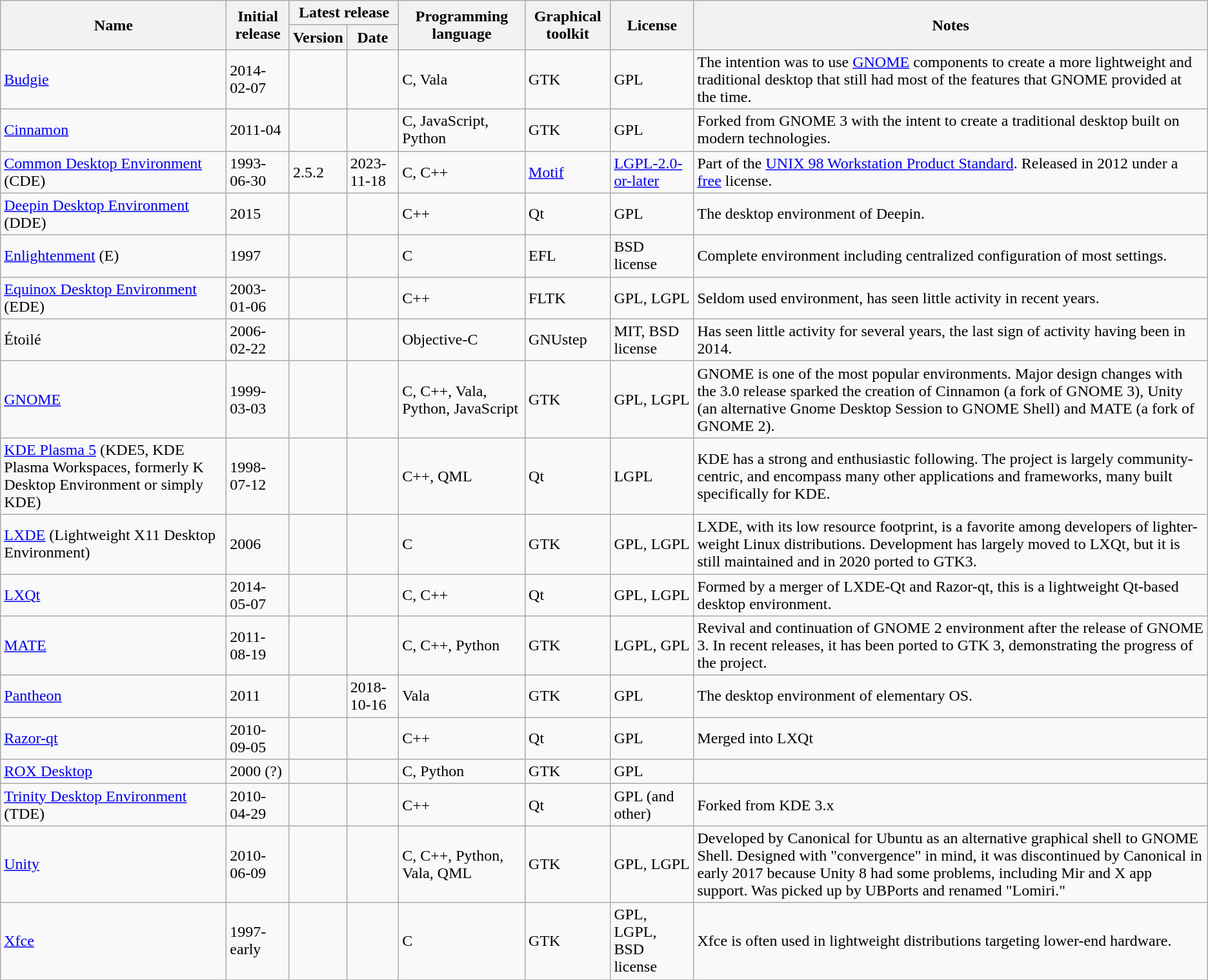<table class="wikitable sortable">
<tr>
<th rowspan="2">Name</th>
<th rowspan="2">Initial release</th>
<th colspan="2">Latest release</th>
<th rowspan="2">Programming language</th>
<th rowspan="2">Graphical toolkit</th>
<th rowspan="2">License</th>
<th rowspan="2">Notes</th>
</tr>
<tr>
<th>Version </th>
<th>Date </th>
</tr>
<tr>
<td><a href='#'>Budgie</a></td>
<td>2014-02-07</td>
<td></td>
<td></td>
<td>C, Vala</td>
<td>GTK</td>
<td>GPL</td>
<td>The intention was to use <a href='#'>GNOME</a> components to create a more lightweight and traditional desktop that still had most of the features that GNOME provided at the time.</td>
</tr>
<tr>
<td><a href='#'>Cinnamon</a></td>
<td>2011-04</td>
<td></td>
<td></td>
<td>C, JavaScript, Python</td>
<td>GTK</td>
<td>GPL</td>
<td>Forked from GNOME 3 with the intent to create a traditional desktop built on modern technologies.</td>
</tr>
<tr>
<td><a href='#'>Common Desktop Environment</a> (CDE)</td>
<td>1993-06-30</td>
<td>2.5.2</td>
<td>2023-11-18</td>
<td>C, C++</td>
<td><a href='#'>Motif</a></td>
<td><a href='#'>LGPL-2.0-or-later</a></td>
<td>Part of the <a href='#'>UNIX 98 Workstation Product Standard</a>. Released in 2012 under a <a href='#'>free</a> license.</td>
</tr>
<tr>
<td><a href='#'>Deepin Desktop Environment</a> (DDE)</td>
<td>2015</td>
<td></td>
<td></td>
<td>C++</td>
<td>Qt</td>
<td>GPL</td>
<td>The desktop environment of Deepin.</td>
</tr>
<tr>
<td><a href='#'>Enlightenment</a> (E)</td>
<td>1997</td>
<td></td>
<td></td>
<td>C</td>
<td>EFL</td>
<td>BSD license</td>
<td>Complete environment including centralized configuration of most settings.</td>
</tr>
<tr>
<td><a href='#'>Equinox Desktop Environment</a> (EDE)</td>
<td>2003-01-06</td>
<td></td>
<td></td>
<td>C++</td>
<td>FLTK</td>
<td>GPL, LGPL</td>
<td>Seldom used environment, has seen little activity in recent years.</td>
</tr>
<tr>
<td>Étoilé</td>
<td>2006-02-22</td>
<td></td>
<td></td>
<td>Objective-C</td>
<td>GNUstep</td>
<td>MIT, BSD license</td>
<td>Has seen little activity for several years, the last sign of activity having been in 2014.</td>
</tr>
<tr>
<td><a href='#'>GNOME</a></td>
<td>1999-03-03</td>
<td></td>
<td></td>
<td>C, C++, Vala, Python, JavaScript</td>
<td>GTK</td>
<td>GPL, LGPL</td>
<td>GNOME is one of the most popular environments. Major design changes with the 3.0 release sparked the creation of Cinnamon (a fork of GNOME 3), Unity (an alternative Gnome Desktop Session to GNOME Shell) and MATE (a fork of GNOME 2).</td>
</tr>
<tr>
<td><a href='#'>KDE Plasma 5</a> (KDE5, KDE Plasma Workspaces, formerly K Desktop Environment or simply KDE)</td>
<td>1998-07-12</td>
<td></td>
<td></td>
<td>C++, QML</td>
<td>Qt</td>
<td>LGPL</td>
<td>KDE has a strong and enthusiastic following. The project is largely community-centric, and encompass many other applications and frameworks, many built specifically for KDE.</td>
</tr>
<tr>
<td><a href='#'>LXDE</a> (Lightweight X11 Desktop Environment)</td>
<td>2006</td>
<td></td>
<td></td>
<td>C</td>
<td>GTK</td>
<td>GPL, LGPL</td>
<td>LXDE, with its low resource footprint, is a favorite among developers of lighter-weight Linux distributions.  Development has largely moved to LXQt, but it is still maintained and in 2020 ported to GTK3.</td>
</tr>
<tr>
<td><a href='#'>LXQt</a></td>
<td>2014-05-07</td>
<td></td>
<td></td>
<td>C, C++</td>
<td>Qt</td>
<td>GPL, LGPL</td>
<td>Formed by a merger of LXDE-Qt and Razor-qt, this is a lightweight Qt-based desktop environment.</td>
</tr>
<tr>
<td><a href='#'>MATE</a></td>
<td>2011-08-19</td>
<td></td>
<td></td>
<td>C, C++, Python</td>
<td>GTK</td>
<td>LGPL, GPL</td>
<td>Revival and continuation of GNOME 2 environment after the release of GNOME 3. In recent releases, it has been ported to GTK 3, demonstrating the progress of the project.</td>
</tr>
<tr>
<td><a href='#'>Pantheon</a></td>
<td>2011</td>
<td></td>
<td>2018-10-16</td>
<td>Vala</td>
<td>GTK</td>
<td>GPL</td>
<td>The desktop environment of elementary OS.</td>
</tr>
<tr>
<td><a href='#'>Razor-qt</a></td>
<td>2010-09-05</td>
<td></td>
<td></td>
<td>C++</td>
<td>Qt</td>
<td>GPL</td>
<td>Merged into LXQt</td>
</tr>
<tr>
<td><a href='#'>ROX Desktop</a></td>
<td>2000 (?)</td>
<td></td>
<td></td>
<td>C, Python</td>
<td>GTK</td>
<td>GPL</td>
<td></td>
</tr>
<tr>
<td><a href='#'>Trinity Desktop Environment</a> (TDE)</td>
<td>2010-04-29</td>
<td></td>
<td></td>
<td>C++</td>
<td>Qt</td>
<td>GPL (and other)</td>
<td>Forked from KDE 3.x</td>
</tr>
<tr>
<td><a href='#'>Unity</a></td>
<td>2010-06-09</td>
<td></td>
<td></td>
<td>C, C++, Python, Vala, QML</td>
<td>GTK</td>
<td>GPL, LGPL</td>
<td>Developed by Canonical for Ubuntu as an alternative graphical shell to GNOME Shell. Designed with "convergence" in mind, it was discontinued by Canonical in early 2017 because Unity 8 had some problems, including Mir and X app support. Was picked up by UBPorts and renamed "Lomiri."</td>
</tr>
<tr>
<td><a href='#'>Xfce</a></td>
<td>1997-early</td>
<td></td>
<td></td>
<td>C</td>
<td>GTK</td>
<td>GPL, LGPL, BSD license</td>
<td>Xfce is often used in lightweight distributions targeting lower-end hardware.</td>
</tr>
</table>
